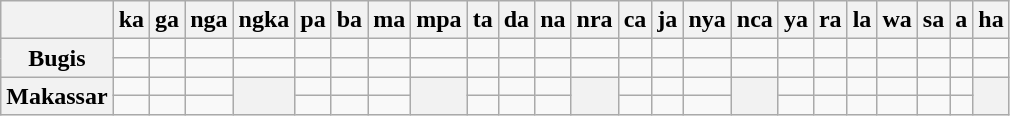<table class="wikitable">
<tr>
<th></th>
<th>ka</th>
<th>ga</th>
<th>nga</th>
<th>ngka</th>
<th>pa</th>
<th>ba</th>
<th>ma</th>
<th>mpa</th>
<th>ta</th>
<th>da</th>
<th>na</th>
<th>nra</th>
<th>ca</th>
<th>ja</th>
<th>nya</th>
<th>nca</th>
<th>ya</th>
<th>ra</th>
<th>la</th>
<th>wa</th>
<th>sa</th>
<th>a</th>
<th>ha</th>
</tr>
<tr>
<th rowspan=2 style="text-align: center">Bugis</th>
<td></td>
<td></td>
<td></td>
<td></td>
<td></td>
<td></td>
<td></td>
<td></td>
<td></td>
<td></td>
<td></td>
<td></td>
<td></td>
<td></td>
<td></td>
<td></td>
<td></td>
<td></td>
<td></td>
<td></td>
<td></td>
<td></td>
<td></td>
</tr>
<tr>
<td style="text-align: center"></td>
<td style="text-align: center"></td>
<td style="text-align: center"></td>
<td style="text-align: center"></td>
<td style="text-align: center"></td>
<td style="text-align: center"></td>
<td style="text-align: center"></td>
<td style="text-align: center"></td>
<td style="text-align: center"></td>
<td style="text-align: center"></td>
<td style="text-align: center"></td>
<td style="text-align: center"></td>
<td style="text-align: center"></td>
<td style="text-align: center"></td>
<td style="text-align: center"></td>
<td style="text-align: center"></td>
<td style="text-align: center"></td>
<td style="text-align: center"></td>
<td style="text-align: center"></td>
<td style="text-align: center"></td>
<td style="text-align: center"></td>
<td style="text-align: center"></td>
<td style="text-align: center"></td>
</tr>
<tr>
<th rowspan=2 style="text-align: center">Makassar</th>
<td></td>
<td></td>
<td></td>
<th rowspan=2></th>
<td></td>
<td></td>
<td></td>
<th rowspan=2></th>
<td></td>
<td></td>
<td></td>
<th rowspan=2></th>
<td></td>
<td></td>
<td></td>
<th rowspan=2></th>
<td></td>
<td></td>
<td></td>
<td></td>
<td></td>
<td></td>
<th rowspan=2></th>
</tr>
<tr>
<td style="text-align: center"></td>
<td style="text-align: center"></td>
<td style="text-align: center"></td>
<td style="text-align: center"></td>
<td style="text-align: center"></td>
<td style="text-align: center"></td>
<td style="text-align: center"></td>
<td style="text-align: center"></td>
<td style="text-align: center"></td>
<td style="text-align: center"></td>
<td style="text-align: center"></td>
<td style="text-align: center"></td>
<td style="text-align: center"></td>
<td style="text-align: center"></td>
<td style="text-align: center"></td>
<td style="text-align: center"></td>
<td style="text-align: center"></td>
<td style="text-align: center"></td>
</tr>
</table>
